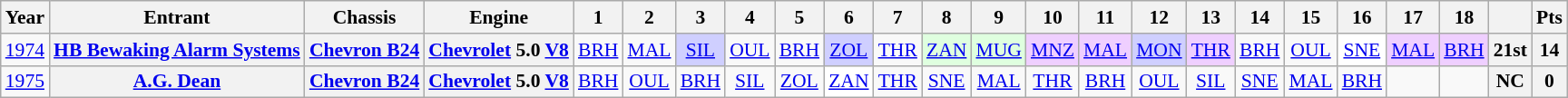<table class="wikitable" style="text-align:center; font-size:90%">
<tr>
<th>Year</th>
<th>Entrant</th>
<th>Chassis</th>
<th>Engine</th>
<th>1</th>
<th>2</th>
<th>3</th>
<th>4</th>
<th>5</th>
<th>6</th>
<th>7</th>
<th>8</th>
<th>9</th>
<th>10</th>
<th>11</th>
<th>12</th>
<th>13</th>
<th>14</th>
<th>15</th>
<th>16</th>
<th>17</th>
<th>18</th>
<th></th>
<th>Pts</th>
</tr>
<tr>
<td><a href='#'>1974</a></td>
<th><a href='#'>HB Bewaking Alarm Systems</a></th>
<th><a href='#'>Chevron B24</a></th>
<th><a href='#'>Chevrolet</a> 5.0 <a href='#'>V8</a></th>
<td><a href='#'>BRH</a></td>
<td><a href='#'>MAL</a></td>
<td style="background:#CFCFFF;"><a href='#'>SIL</a><br></td>
<td><a href='#'>OUL</a></td>
<td><a href='#'>BRH</a></td>
<td style="background:#CFCFFF;"><a href='#'>ZOL</a><br></td>
<td><a href='#'>THR</a></td>
<td style="background:#DFFFDF;"><a href='#'>ZAN</a><br></td>
<td style="background:#DFFFDF;"><a href='#'>MUG</a><br></td>
<td style="background:#EFCFFF;"><a href='#'>MNZ</a><br></td>
<td style="background:#EFCFFF;"><a href='#'>MAL</a><br></td>
<td style="background:#CFCFFF;"><a href='#'>MON</a><br></td>
<td style="background:#EFCFFF;"><a href='#'>THR</a><br></td>
<td><a href='#'>BRH</a></td>
<td><a href='#'>OUL</a></td>
<td style="background:#FFFFFF;"><a href='#'>SNE</a><br></td>
<td style="background:#EFCFFF;"><a href='#'>MAL</a><br></td>
<td style="background:#EFCFFF;"><a href='#'>BRH</a><br></td>
<th>21st</th>
<th>14</th>
</tr>
<tr>
<td><a href='#'>1975</a></td>
<th><a href='#'>A.G. Dean</a></th>
<th><a href='#'>Chevron B24</a></th>
<th><a href='#'>Chevrolet</a> 5.0 <a href='#'>V8</a></th>
<td><a href='#'>BRH</a></td>
<td><a href='#'>OUL</a></td>
<td><a href='#'>BRH</a></td>
<td><a href='#'>SIL</a></td>
<td><a href='#'>ZOL</a></td>
<td style="background:#FFFFFF;"><a href='#'>ZAN</a><br></td>
<td><a href='#'>THR</a></td>
<td><a href='#'>SNE</a></td>
<td><a href='#'>MAL</a></td>
<td><a href='#'>THR</a></td>
<td><a href='#'>BRH</a></td>
<td><a href='#'>OUL</a></td>
<td><a href='#'>SIL</a></td>
<td><a href='#'>SNE</a></td>
<td><a href='#'>MAL</a></td>
<td><a href='#'>BRH</a></td>
<td></td>
<td></td>
<th>NC</th>
<th>0</th>
</tr>
</table>
